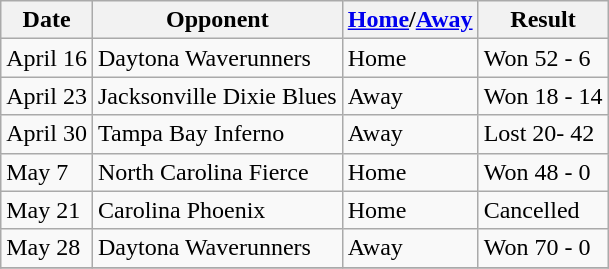<table class="wikitable">
<tr>
<th>Date</th>
<th>Opponent</th>
<th><a href='#'>Home</a>/<a href='#'>Away</a></th>
<th>Result</th>
</tr>
<tr>
<td>April 16</td>
<td>Daytona Waverunners</td>
<td>Home</td>
<td>Won 52 - 6</td>
</tr>
<tr>
<td>April 23</td>
<td>Jacksonville Dixie Blues</td>
<td>Away</td>
<td>Won 18 - 14</td>
</tr>
<tr>
<td>April 30</td>
<td>Tampa Bay Inferno</td>
<td>Away</td>
<td>Lost 20- 42</td>
</tr>
<tr>
<td>May 7</td>
<td>North Carolina Fierce</td>
<td>Home</td>
<td>Won 48 - 0</td>
</tr>
<tr>
<td>May 21</td>
<td>Carolina Phoenix</td>
<td>Home</td>
<td>Cancelled</td>
</tr>
<tr>
<td>May 28</td>
<td>Daytona Waverunners</td>
<td>Away</td>
<td>Won 70 - 0</td>
</tr>
<tr>
</tr>
</table>
